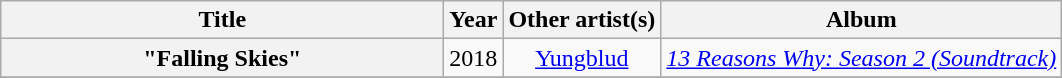<table class="wikitable plainrowheaders">
<tr>
<th scope="col" style="width:18em;">Title</th>
<th scope="col">Year</th>
<th scope="col">Other artist(s)</th>
<th scope="col">Album</th>
</tr>
<tr>
<th scope="row">"Falling Skies"</th>
<td>2018</td>
<td style="text-align:center;"><a href='#'>Yungblud</a></td>
<td><em><a href='#'>13 Reasons Why: Season 2 (Soundtrack)</a></em></td>
</tr>
<tr>
</tr>
</table>
